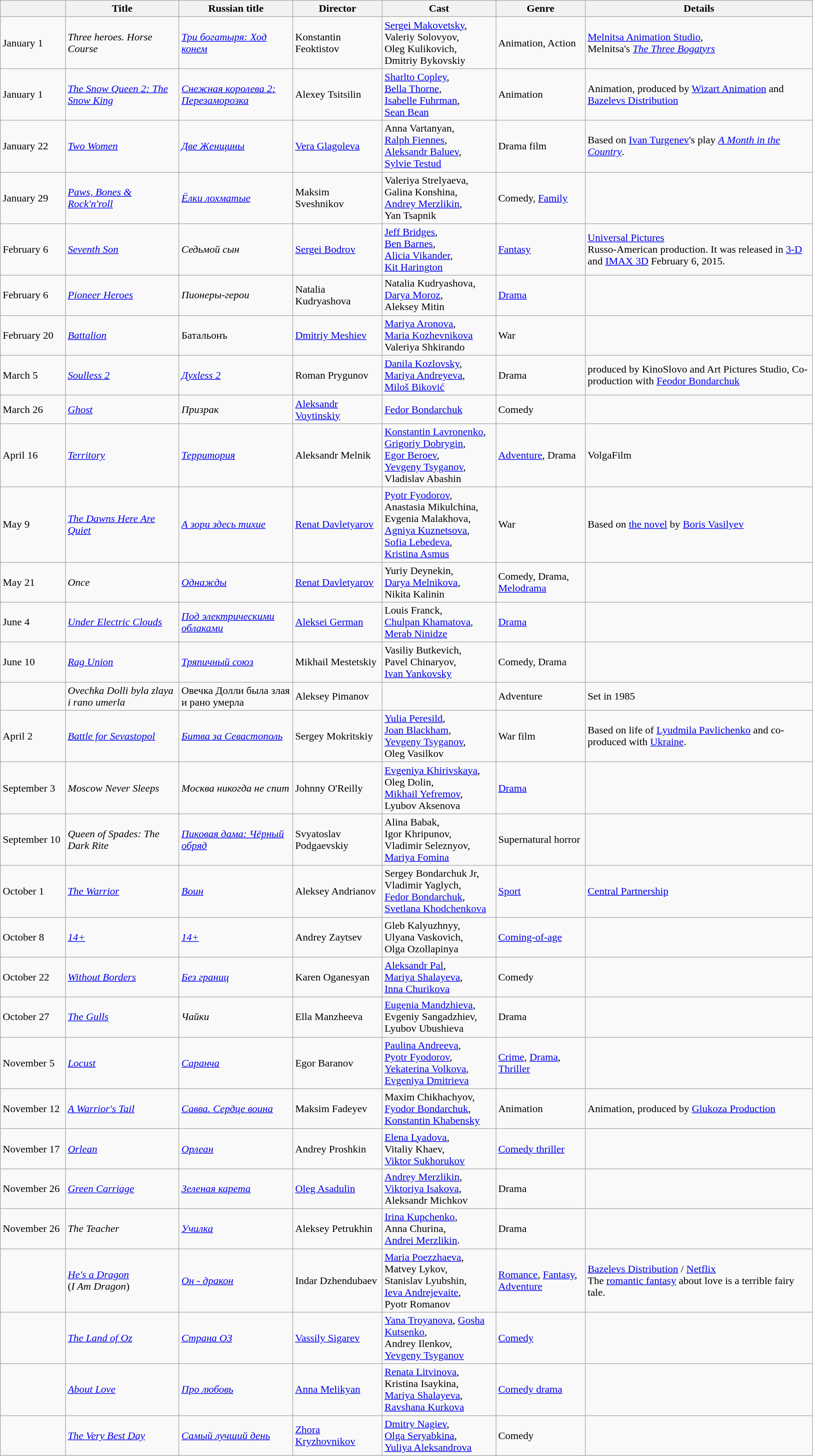<table class="wikitable sortable">
<tr>
<th style="width:8%;"></th>
<th style="width:14%;">Title</th>
<th style="width:14%;">Russian title</th>
<th style="width:11%;">Director</th>
<th style="width:14%;">Cast</th>
<th style="width:11%;">Genre</th>
<th>Details</th>
</tr>
<tr>
<td>January 1</td>
<td><em>Three heroes. Horse Course</em></td>
<td><em><a href='#'>Три богатыря: Ход конем</a></em></td>
<td>Konstantin Feoktistov</td>
<td><a href='#'>Sergei Makovetsky</a>,<br> Valeriy Solovyov,<br> Oleg Kulikovich,<br> Dmitriy Bykovskiy</td>
<td>Animation, Action</td>
<td><a href='#'>Melnitsa Animation Studio</a>,<br> Melnitsa's <em><a href='#'>The Three Bogatyrs</a></em> </td>
</tr>
<tr>
<td>January 1</td>
<td><em><a href='#'>The Snow Queen 2: The Snow King</a></em></td>
<td><em><a href='#'>Снежная королева 2: Перезаморозка</a></em></td>
<td>Alexey Tsitsilin</td>
<td><a href='#'>Sharlto Copley</a>,<br> <a href='#'>Bella Thorne</a>,<br> <a href='#'>Isabelle Fuhrman</a>,<br> <a href='#'>Sean Bean</a></td>
<td>Animation</td>
<td>Animation, produced by <a href='#'>Wizart Animation</a> and <a href='#'>Bazelevs Distribution</a></td>
</tr>
<tr>
<td>January 22</td>
<td><em><a href='#'>Two Women</a></em></td>
<td><em><a href='#'>Две Женщины</a></em></td>
<td><a href='#'>Vera Glagoleva</a></td>
<td>Anna Vartanyan,<br> <a href='#'>Ralph Fiennes</a>,<br> <a href='#'>Aleksandr Baluev</a>,<br> <a href='#'>Sylvie Testud</a></td>
<td>Drama film</td>
<td>Based on <a href='#'>Ivan Turgenev</a>'s play <em><a href='#'>A Month in the Country</a></em>.</td>
</tr>
<tr>
<td>January 29</td>
<td><em><a href='#'>Paws, Bones & Rock'n'roll</a></em></td>
<td><em><a href='#'>Ёлки лохматые</a></em></td>
<td>Maksim Sveshnikov</td>
<td>Valeriya Strelyaeva,<br> Galina Konshina,<br> <a href='#'>Andrey Merzlikin</a>,<br> Yan Tsapnik</td>
<td>Comedy, <a href='#'>Family</a></td>
<td></td>
</tr>
<tr>
<td>February 6</td>
<td><em><a href='#'>Seventh Son</a></em></td>
<td><em>Седьмой сын</em></td>
<td><a href='#'>Sergei Bodrov</a></td>
<td><a href='#'>Jeff Bridges</a>,<br> <a href='#'>Ben Barnes</a>,<br> <a href='#'>Alicia Vikander</a>,<br> <a href='#'>Kit Harington</a></td>
<td><a href='#'>Fantasy</a></td>
<td><a href='#'>Universal Pictures</a> <br> Russo-American production. It was released in <a href='#'>3-D</a> and <a href='#'>IMAX 3D</a> February 6, 2015. </td>
</tr>
<tr>
<td>February 6</td>
<td><em><a href='#'>Pioneer Heroes</a></em></td>
<td><em>Пионеры-герои</em></td>
<td>Natalia Kudryashova</td>
<td>Natalia Kudryashova,<br> <a href='#'>Darya Moroz</a>,<br>Aleksey Mitin</td>
<td><a href='#'>Drama</a></td>
<td></td>
</tr>
<tr>
<td>February 20</td>
<td><em><a href='#'>Battalion</a></em></td>
<td>Батальонъ</td>
<td><a href='#'>Dmitriy Meshiev</a></td>
<td><a href='#'>Mariya Aronova</a>,<br> <a href='#'>Maria Kozhevnikova</a><br> Valeriya Shkirando</td>
<td>War</td>
<td></td>
</tr>
<tr>
<td>March 5</td>
<td><em><a href='#'>Soulless 2</a></em></td>
<td><em><a href='#'>Духless 2</a></em></td>
<td>Roman Prygunov</td>
<td><a href='#'>Danila Kozlovsky</a>,<br> <a href='#'>Mariya Andreyeva</a>,<br> <a href='#'>Miloš Biković</a></td>
<td>Drama</td>
<td>produced by KinoSlovo and Art Pictures Studio, Co-production with <a href='#'>Feodor Bondarchuk</a></td>
</tr>
<tr>
<td>March 26</td>
<td><em><a href='#'>Ghost</a></em></td>
<td><em>Призрак</em></td>
<td><a href='#'>Aleksandr Voytinskiy</a></td>
<td><a href='#'>Fedor Bondarchuk</a></td>
<td>Comedy</td>
<td></td>
</tr>
<tr>
<td>April 16</td>
<td><em><a href='#'>Territory</a></em></td>
<td><em><a href='#'>Территория</a></em></td>
<td>Aleksandr Melnik</td>
<td><a href='#'>Konstantin Lavronenko</a>,<br> <a href='#'>Grigoriy Dobrygin</a>,<br> <a href='#'>Egor Beroev</a>,<br> <a href='#'>Yevgeny Tsyganov</a>,<br> Vladislav Abashin</td>
<td><a href='#'>Adventure</a>, Drama</td>
<td>VolgaFilm</td>
</tr>
<tr>
<td>May 9</td>
<td><em><a href='#'>The Dawns Here Are Quiet</a></em></td>
<td><em><a href='#'>А зори здесь тихие</a></em></td>
<td><a href='#'>Renat Davletyarov</a></td>
<td><a href='#'>Pyotr Fyodorov</a>,<br> Anastasia Mikulchina,<br> Evgenia Malakhova,<br> <a href='#'>Agniya Kuznetsova</a>,<br> <a href='#'>Sofia Lebedeva</a>,<br> <a href='#'>Kristina Asmus</a></td>
<td>War</td>
<td>Based on <a href='#'>the novel</a> by <a href='#'>Boris Vasilyev</a></td>
</tr>
<tr>
<td>May 21</td>
<td><em>Once</em></td>
<td><em><a href='#'>Однажды</a></em></td>
<td><a href='#'>Renat Davletyarov</a></td>
<td>Yuriy Deynekin,<br> <a href='#'>Darya Melnikova</a>,<br> Nikita Kalinin</td>
<td>Comedy, Drama, <a href='#'>Melodrama</a></td>
<td></td>
</tr>
<tr>
<td>June 4</td>
<td><em><a href='#'>Under Electric Clouds</a></em></td>
<td><em><a href='#'>Под электрическими облаками</a></em></td>
<td><a href='#'>Aleksei German</a></td>
<td>Louis Franck,<br> <a href='#'>Chulpan Khamatova</a>,<br> <a href='#'>Merab Ninidze</a></td>
<td><a href='#'>Drama</a></td>
<td></td>
</tr>
<tr>
<td>June 10</td>
<td><em><a href='#'>Rag Union</a></em></td>
<td><em><a href='#'>Тряпичный союз</a></em></td>
<td>Mikhail Mestetskiy</td>
<td>Vasiliy Butkevich,<br> Pavel Chinaryov,<br> <a href='#'>Ivan Yankovsky</a></td>
<td>Comedy, Drama</td>
<td></td>
</tr>
<tr>
<td></td>
<td><em>Ovechka Dolli byla zlaya i rano umerla</em></td>
<td>Овечка Долли была злая и рано умерла</td>
<td>Aleksey Pimanov</td>
<td></td>
<td>Adventure</td>
<td>Set in 1985</td>
</tr>
<tr>
<td>April 2</td>
<td><em><a href='#'>Battle for Sevastopol</a></em></td>
<td><em><a href='#'>Битва за Севастополь</a></em></td>
<td>Sergey Mokritskiy</td>
<td><a href='#'>Yulia Peresild</a>,<br> <a href='#'>Joan Blackham</a>,<br> <a href='#'>Yevgeny Tsyganov</a>,<br> Oleg Vasilkov</td>
<td>War film</td>
<td>Based on life of <a href='#'>Lyudmila Pavlichenko</a> and co-produced with <a href='#'>Ukraine</a>.</td>
</tr>
<tr>
<td>September 3</td>
<td><em>Moscow Never Sleeps</em></td>
<td><em>Москва никогда не спит</em></td>
<td>Johnny O'Reilly</td>
<td><a href='#'>Evgeniya Khirivskaya</a>,<br> Oleg Dolin,<br> <a href='#'>Mikhail Yefremov</a>,<br> Lyubov Aksenova</td>
<td><a href='#'>Drama</a></td>
<td> <br>  </td>
</tr>
<tr>
<td>September 10</td>
<td><em>Queen of Spades: The Dark Rite</em></td>
<td><em><a href='#'>Пиковая дама: Чёрный обряд</a></em></td>
<td>Svyatoslav Podgaevskiy</td>
<td>Alina Babak,<br> Igor Khripunov,<br> Vladimir Seleznyov,<br> <a href='#'>Mariya Fomina</a></td>
<td>Supernatural horror</td>
<td></td>
</tr>
<tr>
<td>October 1</td>
<td><em><a href='#'>The Warrior</a></em></td>
<td><em><a href='#'>Воин</a></em></td>
<td>Aleksey Andrianov</td>
<td>Sergey Bondarchuk Jr,<br> Vladimir Yaglych,<br> <a href='#'>Fedor Bondarchuk</a>,<br> <a href='#'>Svetlana Khodchenkova</a></td>
<td><a href='#'>Sport</a></td>
<td><a href='#'>Central Partnership</a></td>
</tr>
<tr>
<td>October 8</td>
<td><em><a href='#'>14+</a></em></td>
<td><em><a href='#'>14+</a></em></td>
<td>Andrey Zaytsev</td>
<td>Gleb Kalyuzhnyy,<br> Ulyana Vaskovich,<br> Olga Ozollapinya</td>
<td><a href='#'>Coming-of-age</a></td>
<td></td>
</tr>
<tr>
<td>October 22</td>
<td><em><a href='#'>Without Borders</a></em></td>
<td><em><a href='#'>Без границ</a></em></td>
<td>Karen Oganesyan</td>
<td><a href='#'>Aleksandr Pal</a>,<br> <a href='#'>Mariya Shalayeva</a>,<br> <a href='#'>Inna Churikova</a></td>
<td>Comedy</td>
<td></td>
</tr>
<tr>
<td>October 27</td>
<td><em><a href='#'>The Gulls</a></em></td>
<td><em>Чайки</em></td>
<td>Ella Manzheeva</td>
<td><a href='#'>Eugenia Mandzhieva</a>,<br> Evgeniy Sangadzhiev,<br> Lyubov Ubushieva</td>
<td>Drama</td>
<td></td>
</tr>
<tr>
<td>November 5</td>
<td><em><a href='#'>Locust</a></em></td>
<td><em><a href='#'>Саранча</a></em></td>
<td>Egor Baranov</td>
<td><a href='#'>Paulina Andreeva</a>,<br> <a href='#'>Pyotr Fyodorov</a>,<br> <a href='#'>Yekaterina Volkova</a>,<br> <a href='#'>Evgeniya Dmitrieva</a></td>
<td><a href='#'>Crime</a>, <a href='#'>Drama</a>, <a href='#'>Thriller</a></td>
<td></td>
</tr>
<tr>
<td>November 12</td>
<td><em><a href='#'>A Warrior's Tail</a></em></td>
<td><em><a href='#'>Савва. Сердце воина</a></em></td>
<td>Maksim Fadeyev</td>
<td>Maxim Chikhachyov, <a href='#'>Fyodor Bondarchuk</a>, <a href='#'>Konstantin Khabensky</a></td>
<td>Animation</td>
<td>Animation, produced by <a href='#'>Glukoza Production</a></td>
</tr>
<tr>
<td>November 17</td>
<td><em><a href='#'>Orlean</a></em></td>
<td><em><a href='#'>Орлеан</a></em></td>
<td>Andrey Proshkin</td>
<td><a href='#'>Elena Lyadova</a>,<br> Vitaliy Khaev,<br> <a href='#'>Viktor Sukhorukov</a></td>
<td><a href='#'>Comedy thriller</a></td>
<td></td>
</tr>
<tr>
<td>November 26</td>
<td><em><a href='#'>Green Carriage</a></em></td>
<td><em><a href='#'>Зеленая карета</a></em></td>
<td><a href='#'>Oleg Asadulin</a></td>
<td><a href='#'>Andrey Merzlikin</a>,<br> <a href='#'>Viktoriya Isakova</a>,<br> Aleksandr Michkov</td>
<td>Drama</td>
<td></td>
</tr>
<tr>
<td>November 26</td>
<td><em>The Teacher</em></td>
<td><em><a href='#'>Училка</a></em></td>
<td>Aleksey Petrukhin</td>
<td><a href='#'>Irina Kupchenko</a>,<br> Anna Churina,<br> <a href='#'>Andrei Merzlikin</a>.</td>
<td>Drama</td>
<td></td>
</tr>
<tr>
<td></td>
<td><em><a href='#'>He's a Dragon</a></em> <br> (<em>I Am Dragon</em>)</td>
<td><em><a href='#'>Он - дракон</a></em></td>
<td>Indar Dzhendubaev</td>
<td><a href='#'>Maria Poezzhaeva</a>,<br> Matvey Lykov,<br> Stanislav Lyubshin,<br> <a href='#'>Ieva Andrejevaite</a>,<br> Pyotr Romanov</td>
<td><a href='#'>Romance</a>, <a href='#'>Fantasy</a>, <a href='#'>Adventure</a></td>
<td><a href='#'>Bazelevs Distribution</a> / <a href='#'>Netflix</a> <br> The <a href='#'>romantic fantasy</a> about love is a terrible fairy tale.</td>
</tr>
<tr>
<td></td>
<td><em><a href='#'>The Land of Oz</a></em></td>
<td><em><a href='#'>Страна ОЗ</a></em></td>
<td><a href='#'>Vassily Sigarev</a></td>
<td><a href='#'>Yana Troyanova</a>, <a href='#'>Gosha Kutsenko</a>,<br> Andrey Ilenkov,<br> <a href='#'>Yevgeny Tsyganov</a></td>
<td><a href='#'>Comedy</a></td>
<td></td>
</tr>
<tr>
<td></td>
<td><em><a href='#'>About Love</a></em></td>
<td><em><a href='#'>Про любовь</a></em></td>
<td><a href='#'>Anna Melikyan</a></td>
<td><a href='#'>Renata Litvinova</a>,<br> Kristina Isaykina,<br> <a href='#'>Mariya Shalayeva</a>,<br> <a href='#'>Ravshana Kurkova</a></td>
<td><a href='#'>Comedy drama</a></td>
<td></td>
</tr>
<tr>
<td></td>
<td><em><a href='#'>The Very Best Day</a></em></td>
<td><em><a href='#'>Самый лучший день</a></em></td>
<td><a href='#'>Zhora Kryzhovnikov</a></td>
<td><a href='#'>Dmitry Nagiev</a>,<br> <a href='#'>Olga Seryabkina</a>,<br> <a href='#'>Yuliya Aleksandrova</a></td>
<td>Comedy</td>
<td></td>
</tr>
</table>
